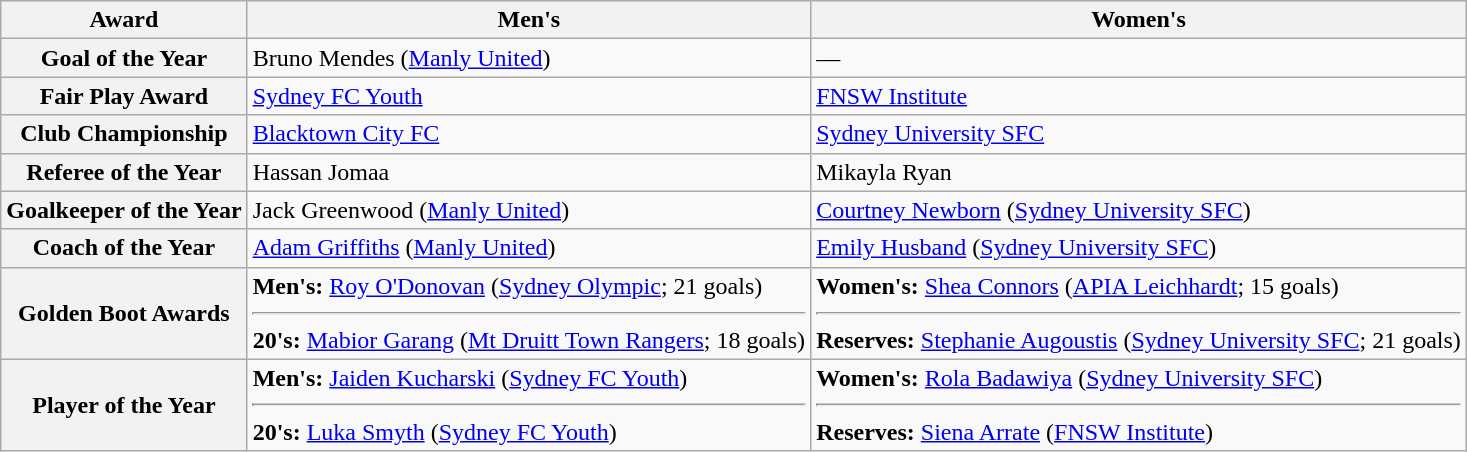<table class="wikitable">
<tr>
<th>Award</th>
<th>Men's</th>
<th>Women's</th>
</tr>
<tr>
<th>Goal of the Year</th>
<td>Bruno Mendes (<a href='#'>Manly United</a>)</td>
<td>—</td>
</tr>
<tr>
<th>Fair Play Award</th>
<td><a href='#'>Sydney FC Youth</a></td>
<td><a href='#'>FNSW Institute</a></td>
</tr>
<tr>
<th>Club Championship</th>
<td><a href='#'>Blacktown City FC</a></td>
<td><a href='#'>Sydney University SFC</a></td>
</tr>
<tr>
<th>Referee of the Year</th>
<td>Hassan Jomaa</td>
<td>Mikayla Ryan</td>
</tr>
<tr>
<th>Goalkeeper of the Year</th>
<td>Jack Greenwood (<a href='#'>Manly United</a>)</td>
<td><a href='#'>Courtney Newborn</a> (<a href='#'>Sydney University SFC</a>)</td>
</tr>
<tr>
<th>Coach of the Year</th>
<td><a href='#'>Adam Griffiths</a> (<a href='#'>Manly United</a>)</td>
<td><a href='#'>Emily Husband</a> (<a href='#'>Sydney University SFC</a>)</td>
</tr>
<tr>
<th>Golden Boot Awards</th>
<td><strong>Men's:</strong> <a href='#'>Roy O'Donovan</a> (<a href='#'>Sydney Olympic</a>; 21 goals)<hr><strong>20's:</strong> <a href='#'>Mabior Garang</a> (<a href='#'>Mt Druitt Town Rangers</a>; 18 goals)</td>
<td><strong>Women's:</strong> <a href='#'>Shea Connors</a> (<a href='#'>APIA Leichhardt</a>; 15 goals)<hr><strong>Reserves:</strong> <a href='#'>Stephanie Augoustis</a> (<a href='#'>Sydney University SFC</a>; 21 goals)</td>
</tr>
<tr>
<th>Player of the Year</th>
<td><strong>Men's:</strong> <a href='#'>Jaiden Kucharski</a> (<a href='#'>Sydney FC Youth</a>)<hr><strong>20's:</strong> <a href='#'>Luka Smyth</a> (<a href='#'>Sydney FC Youth</a>)</td>
<td><strong>Women's:</strong> <a href='#'>Rola Badawiya</a> (<a href='#'>Sydney University SFC</a>)<hr><strong>Reserves:</strong> <a href='#'>Siena Arrate</a> (<a href='#'>FNSW Institute</a>)</td>
</tr>
</table>
